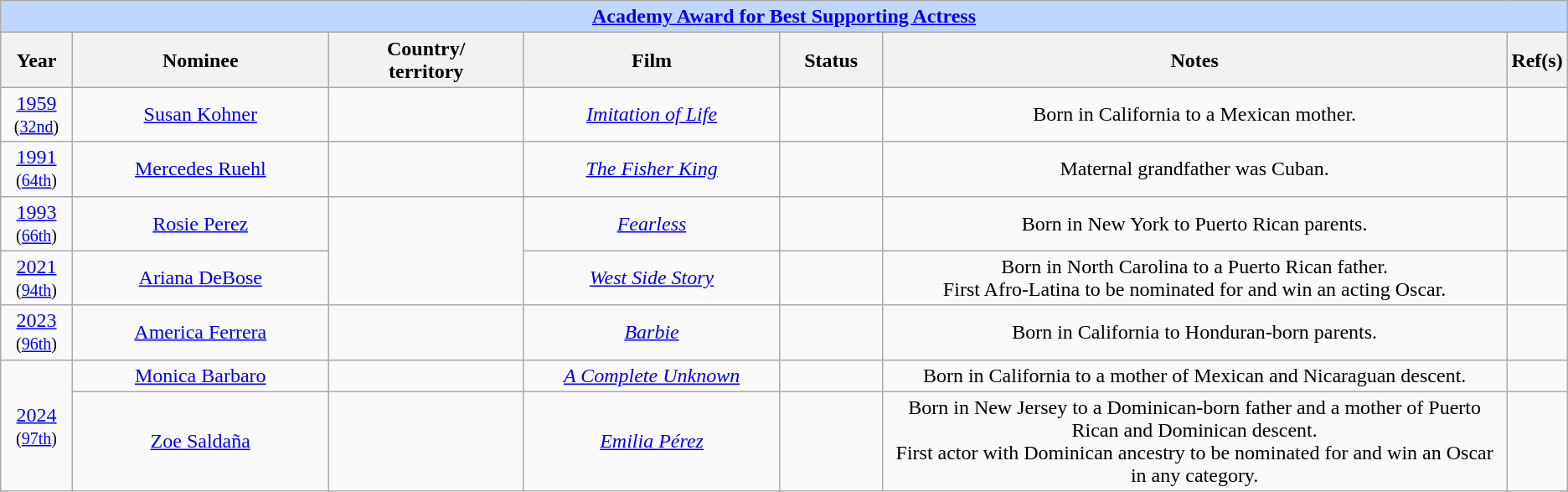<table class="wikitable" style="text-align: center">
<tr style="background:#bfd7ff;">
<td colspan="7" style="text-align:center;"><strong><a href='#'>Academy Award for Best Supporting Actress</a></strong></td>
</tr>
<tr style="background:#ebf5ff;">
<th style="width:50px;">Year</th>
<th style="width:200px;">Nominee</th>
<th style="width:150px;">Country/<br>territory</th>
<th style="width:200px;">Film</th>
<th style="width:75px;">Status</th>
<th style="width:500px;">Notes</th>
<th width="3">Ref(s)</th>
</tr>
<tr>
<td style="text-align: center"><a href='#'>1959</a><br><small>(<a href='#'>32nd</a>)</small></td>
<td><a href='#'>Susan Kohner</a></td>
<td><div></div></td>
<td><em><a href='#'>Imitation of Life</a></em></td>
<td></td>
<td>Born in California to a Mexican mother.</td>
<td></td>
</tr>
<tr>
<td style="text-align: center"><a href='#'>1991</a><br><small>(<a href='#'>64th</a>)</small></td>
<td><a href='#'>Mercedes Ruehl</a></td>
<td><div></div></td>
<td><em><a href='#'>The Fisher King</a></em></td>
<td></td>
<td style="text-align: center">Maternal grandfather was Cuban.</td>
<td></td>
</tr>
<tr>
<td style="text-align: center"><a href='#'>1993</a><br><small>(<a href='#'>66th</a>)</small></td>
<td><a href='#'>Rosie Perez</a></td>
<td rowspan=2><div></div></td>
<td><em><a href='#'>Fearless</a></em></td>
<td></td>
<td>Born in New York to Puerto Rican parents.</td>
<td style="text-align: center"></td>
</tr>
<tr>
<td style="text-align: center"><a href='#'>2021</a><br><small>(<a href='#'>94th</a>)</small></td>
<td><a href='#'>Ariana DeBose</a></td>
<td><em><a href='#'>West Side Story</a></em></td>
<td></td>
<td>Born in North Carolina to a Puerto Rican father.<br>First Afro-Latina to be nominated for and win an acting Oscar.</td>
<td style="text-align: center"></td>
</tr>
<tr>
<td style="text-align: center"><a href='#'>2023</a><br><small>(<a href='#'>96th</a>)</small></td>
<td><a href='#'>America Ferrera</a></td>
<td><div></div></td>
<td><em><a href='#'>Barbie</a></em></td>
<td></td>
<td>Born in California to Honduran-born parents.</td>
<td style="text-align: center"></td>
</tr>
<tr>
<td style="text-align: center" rowspan="2"><a href='#'>2024</a><br><small>(<a href='#'>97th</a>)</small></td>
<td><a href='#'>Monica Barbaro</a></td>
<td><div><br></div></td>
<td><em><a href='#'>A Complete Unknown</a></em></td>
<td></td>
<td>Born in California to a mother of Mexican and Nicaraguan descent.</td>
<td style="text-align: center"></td>
</tr>
<tr>
<td><a href='#'>Zoe Saldaña</a></td>
<td><div><br></div></td>
<td><em><a href='#'>Emilia Pérez</a></em></td>
<td></td>
<td>Born in New Jersey to a Dominican-born father and a mother of Puerto Rican and Dominican descent. <br> First actor with Dominican ancestry to be nominated for and win an Oscar in any category.</td>
<td style="text-align: center"></td>
</tr>
</table>
